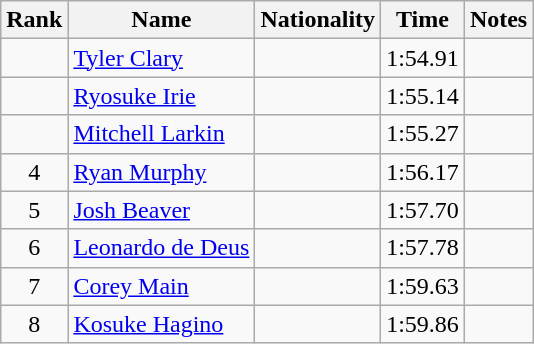<table class="wikitable sortable" style="text-align:center">
<tr>
<th>Rank</th>
<th>Name</th>
<th>Nationality</th>
<th>Time</th>
<th>Notes</th>
</tr>
<tr>
<td></td>
<td align=left><a href='#'>Tyler Clary</a></td>
<td align=left></td>
<td>1:54.91</td>
<td></td>
</tr>
<tr>
<td></td>
<td align=left><a href='#'>Ryosuke Irie</a></td>
<td align=left></td>
<td>1:55.14</td>
<td></td>
</tr>
<tr>
<td></td>
<td align=left><a href='#'>Mitchell Larkin</a></td>
<td align=left></td>
<td>1:55.27</td>
<td></td>
</tr>
<tr>
<td>4</td>
<td align=left><a href='#'>Ryan Murphy</a></td>
<td align=left></td>
<td>1:56.17</td>
<td></td>
</tr>
<tr>
<td>5</td>
<td align=left><a href='#'>Josh Beaver</a></td>
<td align=left></td>
<td>1:57.70</td>
<td></td>
</tr>
<tr>
<td>6</td>
<td align=left><a href='#'>Leonardo de Deus</a></td>
<td align=left></td>
<td>1:57.78</td>
<td></td>
</tr>
<tr>
<td>7</td>
<td align=left><a href='#'>Corey Main</a></td>
<td align=left></td>
<td>1:59.63</td>
<td></td>
</tr>
<tr>
<td>8</td>
<td align=left><a href='#'>Kosuke Hagino</a></td>
<td align=left></td>
<td>1:59.86</td>
<td></td>
</tr>
</table>
